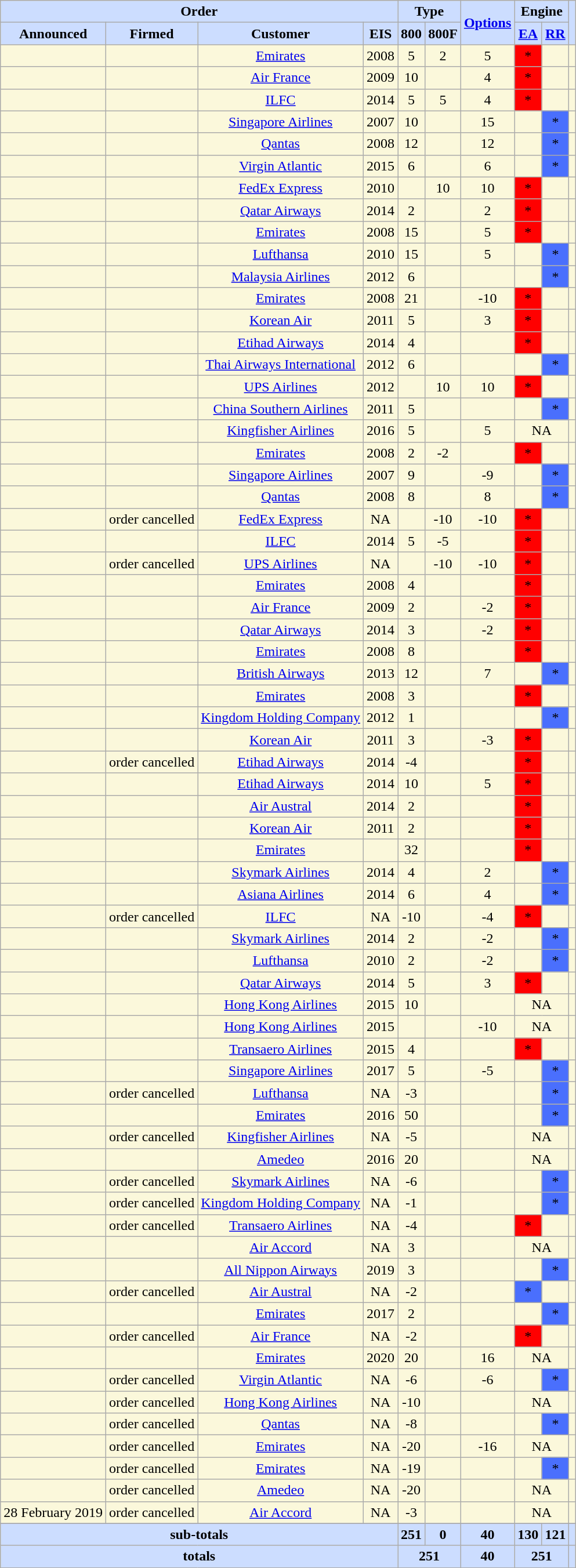<table class="wikitable sortable sticky-header-multi" style="text-align:center; background-color:#fbf8db">
<tr>
<th colspan="4" style="background-color:#ccddff">Order</th>
<th colspan="2" style="background-color:#ccddff">Type</th>
<th rowspan="2" style="background-color:#ccddff"><a href='#'>Options</a></th>
<th colspan="2" style="background-color:#ccddff">Engine</th>
<th rowspan="2" style="background-color:#ccddff"></th>
</tr>
<tr>
<th style="background-color:#ccddff">Announced</th>
<th style="background-color:#ccddff">Firmed</th>
<th style="background-color:#ccddff">Customer</th>
<th style="background-color:#ccddff">EIS</th>
<th style="background-color:#ccddff">800</th>
<th style="background-color:#ccddff">800F</th>
<th style="background-color:#ccddff"><a href='#'>EA</a></th>
<th style="background-color:#ccddff"><a href='#'>RR</a></th>
</tr>
<tr>
<td align="center"></td>
<td align="center"></td>
<td align="center"><a href='#'>Emirates</a></td>
<td>2008</td>
<td>5</td>
<td>2</td>
<td>5</td>
<td style="background:red;">*</td>
<td></td>
<td></td>
</tr>
<tr>
<td align="center"></td>
<td align="center"></td>
<td align="center"><a href='#'>Air France</a></td>
<td>2009</td>
<td>10</td>
<td></td>
<td>4</td>
<td style="background:red;">*</td>
<td></td>
<td></td>
</tr>
<tr>
<td align="center"></td>
<td align="center"></td>
<td align="center"><a href='#'>ILFC</a></td>
<td>2014</td>
<td>5</td>
<td>5</td>
<td>4</td>
<td style="background:red;">*</td>
<td></td>
<td></td>
</tr>
<tr>
<td align="center"></td>
<td align="center"></td>
<td align="center"><a href='#'>Singapore Airlines</a></td>
<td>2007</td>
<td>10</td>
<td></td>
<td>15</td>
<td></td>
<td style="background:#4a6ffd;">*</td>
<td></td>
</tr>
<tr>
<td align="center"></td>
<td align="center"></td>
<td align="center"><a href='#'>Qantas</a></td>
<td>2008</td>
<td>12</td>
<td></td>
<td>12</td>
<td></td>
<td style="background:#4a6ffd;">*</td>
<td></td>
</tr>
<tr>
<td align="center"></td>
<td align="center"></td>
<td align="center"><a href='#'>Virgin Atlantic</a></td>
<td>2015</td>
<td>6</td>
<td></td>
<td>6</td>
<td></td>
<td style="background:#4a6ffd;">*</td>
<td></td>
</tr>
<tr>
<td align="center"></td>
<td align="center"></td>
<td align="center"><a href='#'>FedEx Express</a></td>
<td>2010</td>
<td></td>
<td>10</td>
<td>10</td>
<td style="background:red;">*</td>
<td></td>
<td></td>
</tr>
<tr>
<td align="center"></td>
<td align="center"></td>
<td align="center"><a href='#'>Qatar Airways</a></td>
<td>2014</td>
<td>2</td>
<td></td>
<td>2</td>
<td style="background:red;">*</td>
<td></td>
<td></td>
</tr>
<tr>
<td align="center"></td>
<td align="center"></td>
<td align="center"><a href='#'>Emirates</a></td>
<td>2008</td>
<td>15</td>
<td></td>
<td>5</td>
<td style="background:red;">*</td>
<td></td>
<td></td>
</tr>
<tr>
<td align="center"></td>
<td align="center"></td>
<td align="center"><a href='#'>Lufthansa</a></td>
<td>2010</td>
<td>15</td>
<td></td>
<td>5</td>
<td></td>
<td style="background:#4a6ffd;">*</td>
<td></td>
</tr>
<tr>
<td align="center"></td>
<td align="center"></td>
<td align="center"><a href='#'>Malaysia Airlines</a></td>
<td>2012</td>
<td>6</td>
<td></td>
<td></td>
<td></td>
<td style="background:#4a6ffd;">*</td>
<td></td>
</tr>
<tr>
<td align="center"></td>
<td align="center"></td>
<td align="center"><a href='#'>Emirates</a></td>
<td>2008</td>
<td>21</td>
<td></td>
<td>-10</td>
<td style="background:red;">*</td>
<td></td>
<td></td>
</tr>
<tr>
<td align="center"></td>
<td align="center"></td>
<td align="center"><a href='#'>Korean Air</a></td>
<td>2011</td>
<td>5</td>
<td></td>
<td>3</td>
<td style="background:red;">*</td>
<td></td>
<td></td>
</tr>
<tr>
<td align="center"></td>
<td align="center"></td>
<td align="center"><a href='#'>Etihad Airways</a></td>
<td>2014</td>
<td>4</td>
<td></td>
<td></td>
<td style="background:red;">*</td>
<td></td>
<td></td>
</tr>
<tr>
<td align="center"></td>
<td align="center"></td>
<td align="center"><a href='#'>Thai Airways International</a></td>
<td>2012</td>
<td>6</td>
<td></td>
<td></td>
<td></td>
<td style="background:#4a6ffd;">*</td>
<td></td>
</tr>
<tr>
<td align="center"></td>
<td align="center"></td>
<td align="center"><a href='#'>UPS Airlines</a></td>
<td>2012</td>
<td></td>
<td>10</td>
<td>10</td>
<td style="background:red;">*</td>
<td></td>
<td></td>
</tr>
<tr>
<td align="center"></td>
<td align="center"></td>
<td align="center"><a href='#'>China Southern Airlines</a></td>
<td>2011</td>
<td>5</td>
<td></td>
<td></td>
<td></td>
<td style="background:#4a6ffd;">*</td>
<td></td>
</tr>
<tr>
<td align="center"></td>
<td align="center"></td>
<td align="center"><a href='#'>Kingfisher Airlines</a></td>
<td>2016</td>
<td>5</td>
<td></td>
<td>5</td>
<td colspan="2">NA</td>
<td></td>
</tr>
<tr>
<td align="center"></td>
<td align="center"></td>
<td align="center"><a href='#'>Emirates</a></td>
<td>2008</td>
<td>2</td>
<td>-2</td>
<td></td>
<td style="background:red;">*</td>
<td></td>
<td></td>
</tr>
<tr>
<td align="center"></td>
<td align="center"></td>
<td align="center"><a href='#'>Singapore Airlines</a></td>
<td>2007</td>
<td>9</td>
<td></td>
<td>-9</td>
<td></td>
<td style="background:#4a6ffd;">*</td>
<td></td>
</tr>
<tr>
<td align="center"></td>
<td align="center"></td>
<td align="center"><a href='#'>Qantas</a></td>
<td>2008</td>
<td>8</td>
<td></td>
<td>8</td>
<td></td>
<td style="background:#4a6ffd;">*</td>
<td></td>
</tr>
<tr>
<td align="center"></td>
<td align="center">order cancelled</td>
<td align="center"><a href='#'>FedEx Express</a></td>
<td>NA</td>
<td></td>
<td>-10</td>
<td>-10</td>
<td style="background:red;">*</td>
<td></td>
<td></td>
</tr>
<tr>
<td align="center"></td>
<td align="center"></td>
<td align="center"><a href='#'>ILFC</a></td>
<td>2014</td>
<td>5</td>
<td>-5</td>
<td></td>
<td style="background:red;">*</td>
<td></td>
<td></td>
</tr>
<tr>
<td align="center"></td>
<td align="center">order cancelled</td>
<td align="center"><a href='#'>UPS Airlines</a></td>
<td>NA</td>
<td></td>
<td>-10</td>
<td>-10</td>
<td style="background:red;">*</td>
<td></td>
<td></td>
</tr>
<tr>
<td align="center"></td>
<td align="center"></td>
<td align="center"><a href='#'>Emirates</a></td>
<td>2008</td>
<td>4</td>
<td></td>
<td></td>
<td style="background:red;">*</td>
<td></td>
<td></td>
</tr>
<tr>
<td align="center"></td>
<td align="center"></td>
<td align="center"><a href='#'>Air France</a></td>
<td>2009</td>
<td>2</td>
<td></td>
<td>-2</td>
<td style="background:red;">*</td>
<td></td>
<td></td>
</tr>
<tr>
<td align="center"></td>
<td align="center"></td>
<td align="center"><a href='#'>Qatar Airways</a></td>
<td>2014</td>
<td>3</td>
<td></td>
<td>-2</td>
<td style="background:red;">*</td>
<td></td>
<td></td>
</tr>
<tr>
<td align="center"></td>
<td align="center"></td>
<td align="center"><a href='#'>Emirates</a></td>
<td>2008</td>
<td>8</td>
<td></td>
<td></td>
<td style="background:red;">*</td>
<td></td>
<td></td>
</tr>
<tr>
<td align="center"></td>
<td align="center"></td>
<td align="center"><a href='#'>British Airways</a></td>
<td>2013</td>
<td>12</td>
<td></td>
<td>7</td>
<td></td>
<td style="background:#4a6ffd;">*</td>
<td></td>
</tr>
<tr>
<td align="center"></td>
<td align="center"></td>
<td align="center"><a href='#'>Emirates</a></td>
<td>2008</td>
<td>3</td>
<td></td>
<td></td>
<td style="background:red;">*</td>
<td></td>
<td></td>
</tr>
<tr>
<td align="center"></td>
<td align="center"></td>
<td align="center"><a href='#'>Kingdom Holding Company</a></td>
<td>2012</td>
<td>1</td>
<td></td>
<td></td>
<td></td>
<td style="background:#4a6ffd;">*</td>
<td></td>
</tr>
<tr>
<td align="center"></td>
<td align="center"></td>
<td align="center"><a href='#'>Korean Air</a></td>
<td>2011</td>
<td>3</td>
<td></td>
<td>-3</td>
<td style="background:red;">*</td>
<td></td>
<td></td>
</tr>
<tr>
<td align="center"></td>
<td align="center">order cancelled</td>
<td align="center"><a href='#'>Etihad Airways</a></td>
<td>2014</td>
<td>-4</td>
<td></td>
<td></td>
<td style="background:red;">*</td>
<td></td>
<td></td>
</tr>
<tr>
<td align="center"></td>
<td align="center"></td>
<td align="center"><a href='#'>Etihad Airways</a></td>
<td>2014</td>
<td>10</td>
<td></td>
<td>5</td>
<td style="background:red;">*</td>
<td></td>
<td></td>
</tr>
<tr>
<td align="center"></td>
<td align="center"></td>
<td align="center"><a href='#'>Air Austral</a></td>
<td>2014</td>
<td>2</td>
<td></td>
<td></td>
<td style="background:red;">*</td>
<td></td>
<td></td>
</tr>
<tr>
<td align="center"></td>
<td align="center"></td>
<td align="center"><a href='#'>Korean Air</a></td>
<td>2011</td>
<td>2</td>
<td></td>
<td></td>
<td style="background:red;">*</td>
<td></td>
<td></td>
</tr>
<tr>
<td align="center"></td>
<td align="center"></td>
<td align="center"><a href='#'>Emirates</a></td>
<td></td>
<td>32</td>
<td></td>
<td></td>
<td style="background:red;">*</td>
<td></td>
<td></td>
</tr>
<tr>
<td align="center"></td>
<td align="center"></td>
<td align="center"><a href='#'>Skymark Airlines</a></td>
<td>2014</td>
<td>4</td>
<td></td>
<td>2</td>
<td></td>
<td style="background:#4a6ffd;">*</td>
<td></td>
</tr>
<tr>
<td align="center"></td>
<td align="center"></td>
<td align="center"><a href='#'>Asiana Airlines</a></td>
<td>2014</td>
<td>6</td>
<td></td>
<td>4</td>
<td></td>
<td style="background:#4a6ffd;">*</td>
<td></td>
</tr>
<tr>
<td align="center"></td>
<td align="center">order cancelled</td>
<td align="center"><a href='#'>ILFC</a></td>
<td>NA</td>
<td>-10</td>
<td></td>
<td>-4</td>
<td style="background:red;">*</td>
<td></td>
<td></td>
</tr>
<tr>
<td align="center"></td>
<td align="center"></td>
<td align="center"><a href='#'>Skymark Airlines</a></td>
<td>2014</td>
<td>2</td>
<td></td>
<td>-2</td>
<td></td>
<td style="background:#4a6ffd;">*</td>
<td></td>
</tr>
<tr>
<td align="center"></td>
<td align="center"></td>
<td align="center"><a href='#'>Lufthansa</a></td>
<td>2010</td>
<td>2</td>
<td></td>
<td>-2</td>
<td></td>
<td style="background:#4a6ffd;">*</td>
<td></td>
</tr>
<tr>
<td align="center"></td>
<td align="center"></td>
<td align="center"><a href='#'>Qatar Airways</a></td>
<td>2014</td>
<td>5</td>
<td></td>
<td>3</td>
<td style="background:red;">*</td>
<td></td>
<td></td>
</tr>
<tr>
<td align="center"></td>
<td align="center"></td>
<td align="center"><a href='#'>Hong Kong Airlines</a></td>
<td>2015</td>
<td>10</td>
<td></td>
<td></td>
<td colspan="2">NA</td>
<td></td>
</tr>
<tr>
<td align="center"></td>
<td align="center"></td>
<td align="center"><a href='#'>Hong Kong Airlines</a></td>
<td>2015</td>
<td></td>
<td></td>
<td>-10</td>
<td colspan="2">NA</td>
<td></td>
</tr>
<tr>
<td align="center"></td>
<td align="center"></td>
<td align="center"><a href='#'>Transaero Airlines</a></td>
<td>2015</td>
<td>4</td>
<td></td>
<td></td>
<td style="background:red;">*</td>
<td></td>
<td></td>
</tr>
<tr>
<td align="center"></td>
<td align="center"></td>
<td align="center"><a href='#'>Singapore Airlines</a></td>
<td>2017</td>
<td>5</td>
<td></td>
<td>-5</td>
<td></td>
<td style="background:#4a6ffd;">*</td>
<td></td>
</tr>
<tr>
<td align="center"></td>
<td align="center">order cancelled</td>
<td align="center"><a href='#'>Lufthansa</a></td>
<td>NA</td>
<td>-3</td>
<td></td>
<td></td>
<td></td>
<td style="background:#4a6ffd;">*</td>
<td></td>
</tr>
<tr>
<td align="center"></td>
<td align="center"></td>
<td align="center"><a href='#'>Emirates</a></td>
<td>2016</td>
<td>50</td>
<td></td>
<td></td>
<td></td>
<td style="background:#4a6ffd;">*</td>
<td></td>
</tr>
<tr>
<td align="center"></td>
<td align="center">order cancelled</td>
<td align="center"><a href='#'>Kingfisher Airlines</a></td>
<td>NA</td>
<td>-5</td>
<td></td>
<td></td>
<td colspan="2">NA</td>
<td></td>
</tr>
<tr>
<td align="center"></td>
<td align="center"></td>
<td align="center"><a href='#'>Amedeo</a></td>
<td>2016</td>
<td>20</td>
<td></td>
<td></td>
<td colspan="2">NA</td>
<td></td>
</tr>
<tr>
<td align="center"></td>
<td align="center">order cancelled</td>
<td align="center"><a href='#'>Skymark Airlines</a></td>
<td>NA</td>
<td>-6</td>
<td></td>
<td></td>
<td></td>
<td style="background:#4a6ffd;">*</td>
<td></td>
</tr>
<tr>
<td align="center"></td>
<td align="center">order cancelled</td>
<td align="center"><a href='#'>Kingdom Holding Company</a></td>
<td>NA</td>
<td>-1</td>
<td></td>
<td></td>
<td></td>
<td style="background:#4a6ffd;">*</td>
<td></td>
</tr>
<tr>
<td align="center"></td>
<td align="center">order cancelled</td>
<td align="center"><a href='#'>Transaero Airlines</a></td>
<td>NA</td>
<td>-4</td>
<td></td>
<td></td>
<td style="background:red;">*</td>
<td></td>
<td></td>
</tr>
<tr>
<td align="center"></td>
<td align="center"></td>
<td align="center"><a href='#'>Air Accord</a></td>
<td>NA</td>
<td>3</td>
<td></td>
<td></td>
<td colspan="2">NA</td>
<td></td>
</tr>
<tr>
<td align="center"></td>
<td align="center"></td>
<td align="center"><a href='#'>All Nippon Airways</a></td>
<td>2019</td>
<td>3</td>
<td></td>
<td></td>
<td></td>
<td style="background:#4a6ffd;">*</td>
<td></td>
</tr>
<tr>
<td align="center"></td>
<td align="center">order cancelled</td>
<td align="center"><a href='#'>Air Austral</a></td>
<td>NA</td>
<td>-2</td>
<td></td>
<td></td>
<td style="background:#4a6ffd;">*</td>
<td></td>
</tr>
<tr>
<td align="center"></td>
<td align="center"></td>
<td align="center"><a href='#'>Emirates</a></td>
<td>2017</td>
<td>2</td>
<td></td>
<td></td>
<td></td>
<td style="background:#4a6ffd;">*</td>
<td></td>
</tr>
<tr>
<td align="center"></td>
<td align="center">order cancelled</td>
<td align="center"><a href='#'>Air France</a></td>
<td>NA</td>
<td>-2</td>
<td></td>
<td></td>
<td style="background:red;">*</td>
<td></td>
<td></td>
</tr>
<tr>
<td align="center"></td>
<td align="center"></td>
<td align="center"><a href='#'>Emirates</a></td>
<td>2020</td>
<td>20</td>
<td></td>
<td>16</td>
<td colspan="2">NA</td>
<td></td>
</tr>
<tr>
<td align="center"></td>
<td align="center">order cancelled</td>
<td align="center"><a href='#'>Virgin Atlantic</a></td>
<td>NA</td>
<td>-6</td>
<td></td>
<td>-6</td>
<td></td>
<td style="background:#4a6ffd;">*</td>
<td></td>
</tr>
<tr>
<td align="center"></td>
<td align="center">order cancelled</td>
<td align="center"><a href='#'>Hong Kong Airlines</a></td>
<td>NA</td>
<td>-10</td>
<td></td>
<td></td>
<td colspan="2">NA</td>
<td></td>
</tr>
<tr>
<td align="center"></td>
<td align="center">order cancelled</td>
<td align="center"><a href='#'>Qantas</a></td>
<td>NA</td>
<td>-8</td>
<td></td>
<td></td>
<td></td>
<td style="background:#4a6ffd;">*</td>
<td></td>
</tr>
<tr>
<td align="center"></td>
<td align="center">order cancelled</td>
<td align="center"><a href='#'>Emirates</a></td>
<td>NA</td>
<td>-20</td>
<td></td>
<td>-16</td>
<td colspan="2">NA</td>
<td></td>
</tr>
<tr>
<td align="center"></td>
<td align="center">order cancelled</td>
<td align="center"><a href='#'>Emirates</a></td>
<td>NA</td>
<td>-19</td>
<td></td>
<td></td>
<td></td>
<td style="background:#4a6ffd;">*</td>
<td></td>
</tr>
<tr>
<td align="center"></td>
<td align="center">order cancelled</td>
<td align="center"><a href='#'>Amedeo</a></td>
<td>NA</td>
<td>-20</td>
<td></td>
<td></td>
<td colspan="2">NA</td>
<td></td>
</tr>
<tr>
<td>28 February 2019</td>
<td>order cancelled</td>
<td><a href='#'>Air Accord</a></td>
<td>NA</td>
<td>-3</td>
<td></td>
<td></td>
<td colspan="2">NA</td>
<td></td>
</tr>
<tr>
</tr>
<tr style="font-weight:bold; background-color:#ccddff">
<td colspan="4">sub-totals</td>
<td>251</td>
<td>0   </td>
<td>40   </td>
<td>130 </td>
<td>121 </td>
<td></td>
</tr>
<tr style="font-weight:bold; background-color:#ccddff">
<td colspan="4">totals</td>
<td colspan="2">251</td>
<td>40</td>
<td colspan="2">251</td>
<td></td>
</tr>
</table>
